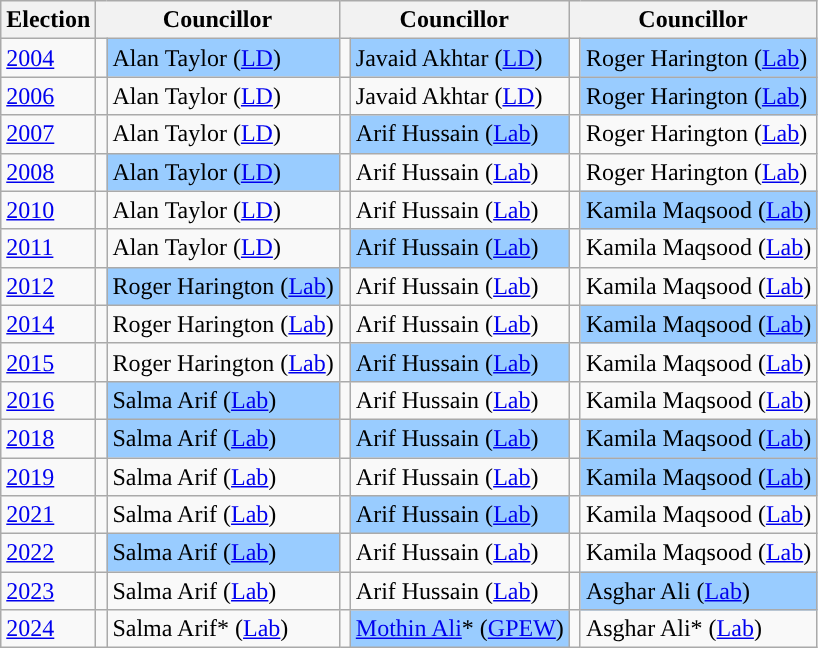<table class="wikitable">
<tr>
<th>Election</th>
<th colspan="2">Councillor</th>
<th colspan="2">Councillor</th>
<th colspan="2">Councillor</th>
</tr>
<tr>
<td><a href='#'>2004</a></td>
<td style="background-color: "></td>
<td bgcolor="#99CCFF">Alan Taylor (<a href='#'>LD</a>)</td>
<td style="background-color: "></td>
<td bgcolor="#99CCFF">Javaid Akhtar (<a href='#'>LD</a>)</td>
<td style="background-color: "></td>
<td bgcolor="#99CCFF">Roger Harington (<a href='#'>Lab</a>)</td>
</tr>
<tr>
<td><a href='#'>2006</a></td>
<td style="background-color: "></td>
<td>Alan Taylor (<a href='#'>LD</a>)</td>
<td style="background-color: "></td>
<td>Javaid Akhtar (<a href='#'>LD</a>)</td>
<td style="background-color: "></td>
<td bgcolor="#99CCFF">Roger Harington (<a href='#'>Lab</a>)</td>
</tr>
<tr>
<td><a href='#'>2007</a></td>
<td style="background-color: "></td>
<td>Alan Taylor (<a href='#'>LD</a>)</td>
<td style="background-color: "></td>
<td bgcolor="#99CCFF">Arif Hussain (<a href='#'>Lab</a>)</td>
<td style="background-color: "></td>
<td>Roger Harington (<a href='#'>Lab</a>)</td>
</tr>
<tr>
<td><a href='#'>2008</a></td>
<td style="background-color: "></td>
<td bgcolor="#99CCFF">Alan Taylor (<a href='#'>LD</a>)</td>
<td style="background-color: "></td>
<td>Arif Hussain (<a href='#'>Lab</a>)</td>
<td style="background-color: "></td>
<td>Roger Harington (<a href='#'>Lab</a>)</td>
</tr>
<tr>
<td><a href='#'>2010</a></td>
<td style="background-color: "></td>
<td>Alan Taylor (<a href='#'>LD</a>)</td>
<td style="background-color: "></td>
<td>Arif Hussain (<a href='#'>Lab</a>)</td>
<td style="background-color: "></td>
<td bgcolor="#99CCFF">Kamila Maqsood (<a href='#'>Lab</a>)<br></td>
</tr>
<tr>
<td><a href='#'>2011</a></td>
<td style="background-color: "></td>
<td>Alan Taylor (<a href='#'>LD</a>)</td>
<td style="background-color: "></td>
<td bgcolor="#99CCFF">Arif Hussain (<a href='#'>Lab</a>)</td>
<td style="background-color: "></td>
<td>Kamila Maqsood (<a href='#'>Lab</a>)</td>
</tr>
<tr>
<td><a href='#'>2012</a></td>
<td style="background-color: "></td>
<td bgcolor="#99CCFF">Roger Harington (<a href='#'>Lab</a>)</td>
<td style="background-color: "></td>
<td>Arif Hussain (<a href='#'>Lab</a>)</td>
<td style="background-color: "></td>
<td>Kamila Maqsood (<a href='#'>Lab</a>)</td>
</tr>
<tr>
<td><a href='#'>2014</a></td>
<td style="background-color: "></td>
<td>Roger Harington (<a href='#'>Lab</a>)</td>
<td style="background-color: "></td>
<td>Arif Hussain (<a href='#'>Lab</a>)</td>
<td style="background-color: "></td>
<td bgcolor="#99CCFF">Kamila Maqsood (<a href='#'>Lab</a>)</td>
</tr>
<tr>
<td><a href='#'>2015</a></td>
<td style="background-color: "></td>
<td>Roger Harington (<a href='#'>Lab</a>)</td>
<td style="background-color: "></td>
<td bgcolor="#99CCFF">Arif Hussain (<a href='#'>Lab</a>)</td>
<td style="background-color: "></td>
<td>Kamila Maqsood (<a href='#'>Lab</a>)</td>
</tr>
<tr>
<td><a href='#'>2016</a></td>
<td style="background-color: "></td>
<td bgcolor="#99CCFF">Salma Arif (<a href='#'>Lab</a>)</td>
<td style="background-color: "></td>
<td>Arif Hussain (<a href='#'>Lab</a>)</td>
<td style="background-color: "></td>
<td>Kamila Maqsood (<a href='#'>Lab</a>)</td>
</tr>
<tr>
<td><a href='#'>2018</a></td>
<td style="background-color: "></td>
<td bgcolor="#99CCFF">Salma Arif (<a href='#'>Lab</a>)</td>
<td style="background-color: "></td>
<td bgcolor="#99CCFF">Arif Hussain (<a href='#'>Lab</a>)</td>
<td style="background-color: "></td>
<td bgcolor="#99CCFF">Kamila Maqsood (<a href='#'>Lab</a>)</td>
</tr>
<tr>
<td><a href='#'>2019</a></td>
<td style="background-color: "></td>
<td>Salma Arif (<a href='#'>Lab</a>)</td>
<td style="background-color: "></td>
<td>Arif Hussain (<a href='#'>Lab</a>)</td>
<td style="background-color: "></td>
<td bgcolor="#99CCFF">Kamila Maqsood (<a href='#'>Lab</a>)</td>
</tr>
<tr>
<td><a href='#'>2021</a></td>
<td style="background-color: "></td>
<td>Salma Arif (<a href='#'>Lab</a>)</td>
<td style="background-color: "></td>
<td bgcolor="#99CCFF">Arif Hussain (<a href='#'>Lab</a>)</td>
<td style="background-color: "></td>
<td>Kamila Maqsood (<a href='#'>Lab</a>)</td>
</tr>
<tr>
<td><a href='#'>2022</a></td>
<td style="background-color: "></td>
<td bgcolor="#99CCFF">Salma Arif (<a href='#'>Lab</a>)</td>
<td style="background-color: "></td>
<td>Arif Hussain (<a href='#'>Lab</a>)</td>
<td style="background-color: "></td>
<td>Kamila Maqsood (<a href='#'>Lab</a>)</td>
</tr>
<tr>
<td><a href='#'>2023</a></td>
<td style="background-color: "></td>
<td>Salma Arif (<a href='#'>Lab</a>)</td>
<td style="background-color: "></td>
<td>Arif Hussain (<a href='#'>Lab</a>)</td>
<td style="background-color: "></td>
<td bgcolor="#99CCFF">Asghar Ali (<a href='#'>Lab</a>)</td>
</tr>
<tr>
<td><a href='#'>2024</a></td>
<td style="background-color: "></td>
<td>Salma Arif* (<a href='#'>Lab</a>)</td>
<td style="background-color: "></td>
<td bgcolor="#99CCFF"><a href='#'>Mothin Ali</a>* (<a href='#'>GPEW</a>)</td>
<td style="background-color: "></td>
<td>Asghar Ali* (<a href='#'>Lab</a>)</td>
</tr>
</table>
